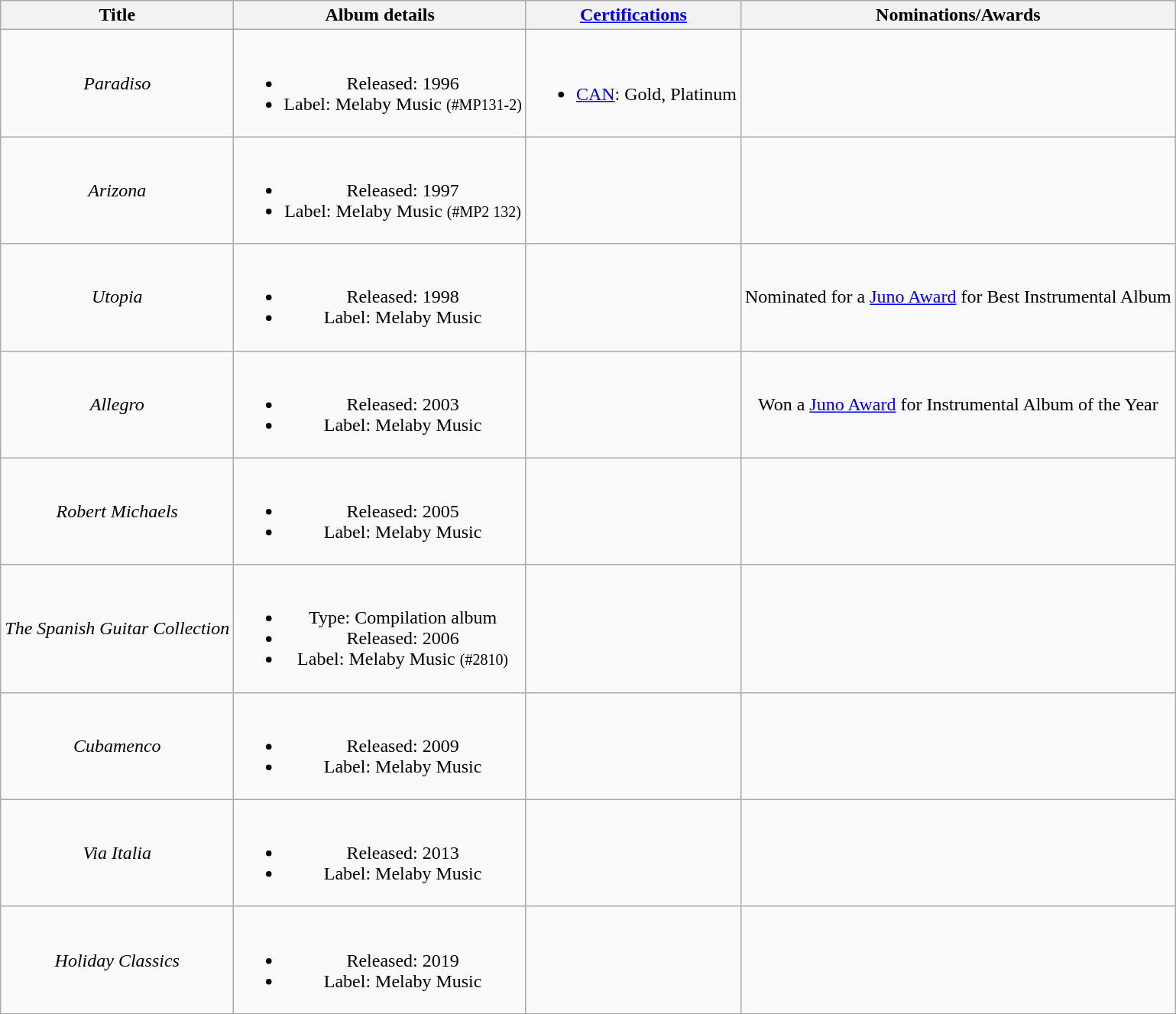<table class="wikitable plainrowheaders" style="text-align:center;">
<tr>
<th>Title</th>
<th>Album details</th>
<th><a href='#'>Certifications</a></th>
<th>Nominations/Awards</th>
</tr>
<tr>
<td><em>Paradiso</em></td>
<td><br><ul><li>Released: 1996</li><li>Label: Melaby Music <small>(#MP131-2)</small></li></ul></td>
<td><br><ul><li><a href='#'>CAN</a>: Gold, Platinum</li></ul></td>
<td></td>
</tr>
<tr>
<td><em>Arizona</em></td>
<td><br><ul><li>Released: 1997</li><li>Label: Melaby Music <small>(#MP2 132)</small></li></ul></td>
<td></td>
<td></td>
</tr>
<tr>
<td><em>Utopia</em></td>
<td><br><ul><li>Released: 1998</li><li>Label: Melaby Music</li></ul></td>
<td></td>
<td>Nominated for a <a href='#'>Juno Award</a> for Best Instrumental Album</td>
</tr>
<tr>
<td><em>Allegro</em></td>
<td><br><ul><li>Released: 2003</li><li>Label: Melaby Music</li></ul></td>
<td></td>
<td>Won a <a href='#'>Juno Award</a> for Instrumental Album of the Year</td>
</tr>
<tr>
<td><em>Robert Michaels</em></td>
<td><br><ul><li>Released: 2005</li><li>Label: Melaby Music</li></ul></td>
<td></td>
<td></td>
</tr>
<tr>
<td><em>The Spanish Guitar Collection</em></td>
<td><br><ul><li>Type: Compilation album</li><li>Released: 2006</li><li>Label: Melaby Music <small>(#2810)</small></li></ul></td>
<td></td>
<td></td>
</tr>
<tr>
<td><em>Cubamenco</em></td>
<td><br><ul><li>Released: 2009</li><li>Label: Melaby Music</li></ul></td>
<td></td>
<td></td>
</tr>
<tr>
<td><em>Via Italia</em></td>
<td><br><ul><li>Released: 2013</li><li>Label: Melaby Music</li></ul></td>
<td></td>
<td></td>
</tr>
<tr>
<td><em>Holiday Classics</em></td>
<td><br><ul><li>Released: 2019</li><li>Label: Melaby Music</li></ul></td>
<td></td>
<td></td>
</tr>
</table>
